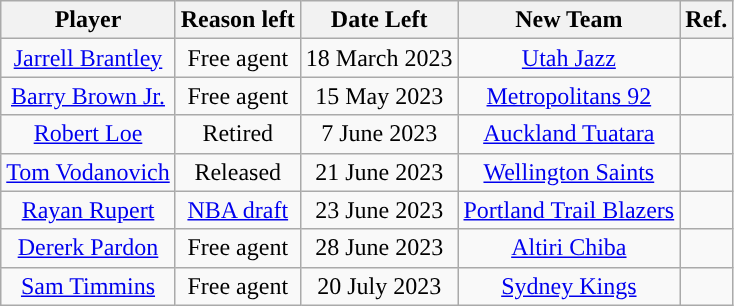<table class="wikitable sortable sortable" style="text-align: center">
<tr>
<th>Player</th>
<th>Reason left</th>
<th>Date Left</th>
<th>New Team</th>
<th>Ref.</th>
</tr>
<tr>
<td><a href='#'>Jarrell Brantley</a></td>
<td>Free agent</td>
<td>18 March 2023</td>
<td><a href='#'>Utah Jazz</a></td>
<td></td>
</tr>
<tr>
<td><a href='#'>Barry Brown Jr.</a></td>
<td>Free agent</td>
<td>15 May 2023</td>
<td><a href='#'>Metropolitans 92</a></td>
<td></td>
</tr>
<tr>
<td><a href='#'>Robert Loe</a></td>
<td>Retired</td>
<td>7 June 2023</td>
<td><a href='#'>Auckland Tuatara</a></td>
<td></td>
</tr>
<tr>
<td><a href='#'>Tom Vodanovich</a></td>
<td>Released</td>
<td>21 June 2023</td>
<td><a href='#'>Wellington Saints</a></td>
<td></td>
</tr>
<tr>
<td><a href='#'>Rayan Rupert</a></td>
<td><a href='#'>NBA draft</a></td>
<td>23 June 2023</td>
<td><a href='#'>Portland Trail Blazers</a></td>
<td></td>
</tr>
<tr>
<td><a href='#'>Dererk Pardon</a></td>
<td>Free agent</td>
<td>28 June 2023</td>
<td><a href='#'>Altiri Chiba</a></td>
<td></td>
</tr>
<tr>
<td><a href='#'>Sam Timmins</a></td>
<td>Free agent</td>
<td>20 July 2023</td>
<td><a href='#'>Sydney Kings</a></td>
<td></td>
</tr>
</table>
